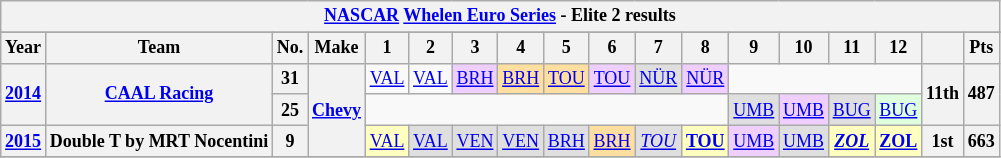<table class="wikitable" style="text-align:center; font-size:75%">
<tr>
<th colspan=21><a href='#'>NASCAR</a> <a href='#'>Whelen Euro Series</a> - Elite 2 results</th>
</tr>
<tr>
</tr>
<tr>
<th>Year</th>
<th>Team</th>
<th>No.</th>
<th>Make</th>
<th>1</th>
<th>2</th>
<th>3</th>
<th>4</th>
<th>5</th>
<th>6</th>
<th>7</th>
<th>8</th>
<th>9</th>
<th>10</th>
<th>11</th>
<th>12</th>
<th></th>
<th>Pts</th>
</tr>
<tr>
<th rowspan=2><a href='#'>2014</a></th>
<th rowspan=2><a href='#'>CAAL Racing</a></th>
<th>31</th>
<th rowspan=3><a href='#'>Chevy</a></th>
<td><a href='#'>VAL</a><br></td>
<td><a href='#'>VAL</a><br></td>
<td style="background-color:#EFCFFF"><a href='#'>BRH</a><br></td>
<td style="background-color:#FFDF9F"><a href='#'>BRH</a><br></td>
<td style="background-color:#FFDF9F"><a href='#'>TOU</a><br></td>
<td style="background-color:#EFCFFF"><a href='#'>TOU</a><br></td>
<td style="background-color:#DFDFDF"><a href='#'>NÜR</a><br></td>
<td style="background-color:#EFCFFF"><a href='#'>NÜR</a><br></td>
<td colspan=4></td>
<th rowspan=2>11th</th>
<th rowspan=2>487</th>
</tr>
<tr>
<th>25</th>
<td colspan=8></td>
<td style="background-color:#DFDFDF"><a href='#'>UMB</a><br></td>
<td style="background-color:#EFCFFF"><a href='#'>UMB</a><br></td>
<td style="background-color:#DFDFDF"><a href='#'>BUG</a><br></td>
<td style="background-color:#DFFFDF"><a href='#'>BUG</a><br></td>
</tr>
<tr>
<th><a href='#'>2015</a></th>
<th>Double T by MRT Nocentini</th>
<th>9</th>
<td style="background-color:#FFFFBF"><a href='#'>VAL</a><br></td>
<td style="background-color:#DFDFDF"><a href='#'>VAL</a><br></td>
<td style="background-color:#DFDFDF"><a href='#'>VEN</a><br></td>
<td style="background-color:#DFDFDF"><a href='#'>VEN</a><br></td>
<td style="background-color:#DFDFDF"><a href='#'>BRH</a><br></td>
<td style="background-color:#FFDF9F"><a href='#'>BRH</a><br></td>
<td style="background-color:#DFDFDF"><em><a href='#'>TOU</a></em><br></td>
<td style="background-color:#FFFFBF"><strong><a href='#'>TOU</a></strong><br></td>
<td style="background-color:#EFCFFF"><a href='#'>UMB</a><br></td>
<td style="background-color:#DFDFDF"><a href='#'>UMB</a><br></td>
<td style="background-color:#FFFFBF"><strong><em><a href='#'>ZOL</a></em></strong><br></td>
<td style="background-color:#FFFFBF"><strong><a href='#'>ZOL</a></strong><br></td>
<th>1st</th>
<th>663</th>
</tr>
<tr>
</tr>
</table>
